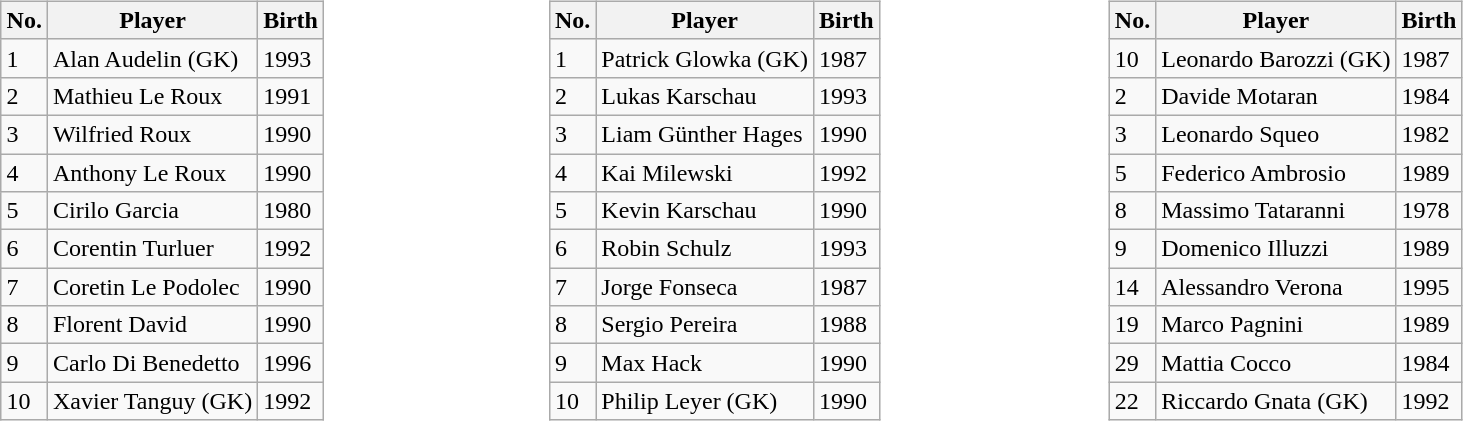<table align=center width=90%>
<tr valign=top>
<td><br><table class="wikitable" border="1">
<tr>
<th bgcolor="#DFDFDF">No.</th>
<th align="center" bgcolor="#DFDFDF">Player</th>
<th bgcolor="#DFDFDF">Birth</th>
</tr>
<tr>
<td>1</td>
<td>Alan Audelin (GK)</td>
<td>1993</td>
</tr>
<tr>
<td>2</td>
<td>Mathieu Le Roux</td>
<td>1991</td>
</tr>
<tr>
<td>3</td>
<td>Wilfried Roux</td>
<td>1990</td>
</tr>
<tr>
<td>4</td>
<td>Anthony Le Roux</td>
<td>1990</td>
</tr>
<tr>
<td>5</td>
<td>Cirilo Garcia</td>
<td>1980</td>
</tr>
<tr>
<td>6</td>
<td>Corentin Turluer</td>
<td>1992</td>
</tr>
<tr>
<td>7</td>
<td>Coretin Le Podolec</td>
<td>1990</td>
</tr>
<tr>
<td>8</td>
<td>Florent David</td>
<td>1990</td>
</tr>
<tr>
<td>9</td>
<td>Carlo Di Benedetto</td>
<td>1996</td>
</tr>
<tr>
<td>10</td>
<td>Xavier Tanguy (GK)</td>
<td>1992</td>
</tr>
</table>
</td>
<td><br><table class="wikitable" border="1">
<tr>
<th bgcolor="#DFDFDF">No.</th>
<th align="center" bgcolor="#DFDFDF">Player</th>
<th bgcolor="#DFDFDF">Birth</th>
</tr>
<tr>
<td>1</td>
<td>Patrick Glowka (GK)</td>
<td>1987</td>
</tr>
<tr>
<td>2</td>
<td>Lukas Karschau</td>
<td>1993</td>
</tr>
<tr>
<td>3</td>
<td>Liam Günther Hages</td>
<td>1990</td>
</tr>
<tr>
<td>4</td>
<td>Kai Milewski</td>
<td>1992</td>
</tr>
<tr>
<td>5</td>
<td>Kevin Karschau</td>
<td>1990</td>
</tr>
<tr>
<td>6</td>
<td>Robin Schulz</td>
<td>1993</td>
</tr>
<tr>
<td>7</td>
<td>Jorge Fonseca</td>
<td>1987</td>
</tr>
<tr>
<td>8</td>
<td>Sergio Pereira</td>
<td>1988</td>
</tr>
<tr>
<td>9</td>
<td>Max Hack</td>
<td>1990</td>
</tr>
<tr>
<td>10</td>
<td>Philip Leyer (GK)</td>
<td>1990</td>
</tr>
</table>
</td>
<td><br><table class="wikitable" border="1">
<tr>
<th bgcolor="#DFDFDF">No.</th>
<th align="center" bgcolor="#DFDFDF">Player</th>
<th bgcolor="#DFDFDF">Birth</th>
</tr>
<tr>
<td>10</td>
<td>Leonardo Barozzi (GK)</td>
<td>1987</td>
</tr>
<tr>
<td>2</td>
<td>Davide Motaran</td>
<td>1984</td>
</tr>
<tr>
<td>3</td>
<td>Leonardo Squeo</td>
<td>1982</td>
</tr>
<tr>
<td>5</td>
<td>Federico Ambrosio</td>
<td>1989</td>
</tr>
<tr>
<td>8</td>
<td>Massimo Tataranni</td>
<td>1978</td>
</tr>
<tr>
<td>9</td>
<td>Domenico Illuzzi</td>
<td>1989</td>
</tr>
<tr>
<td>14</td>
<td>Alessandro Verona</td>
<td>1995</td>
</tr>
<tr>
<td>19</td>
<td>Marco Pagnini</td>
<td>1989</td>
</tr>
<tr>
<td>29</td>
<td>Mattia Cocco</td>
<td>1984</td>
</tr>
<tr>
<td>22</td>
<td>Riccardo Gnata (GK)</td>
<td>1992</td>
</tr>
</table>
</td>
</tr>
</table>
